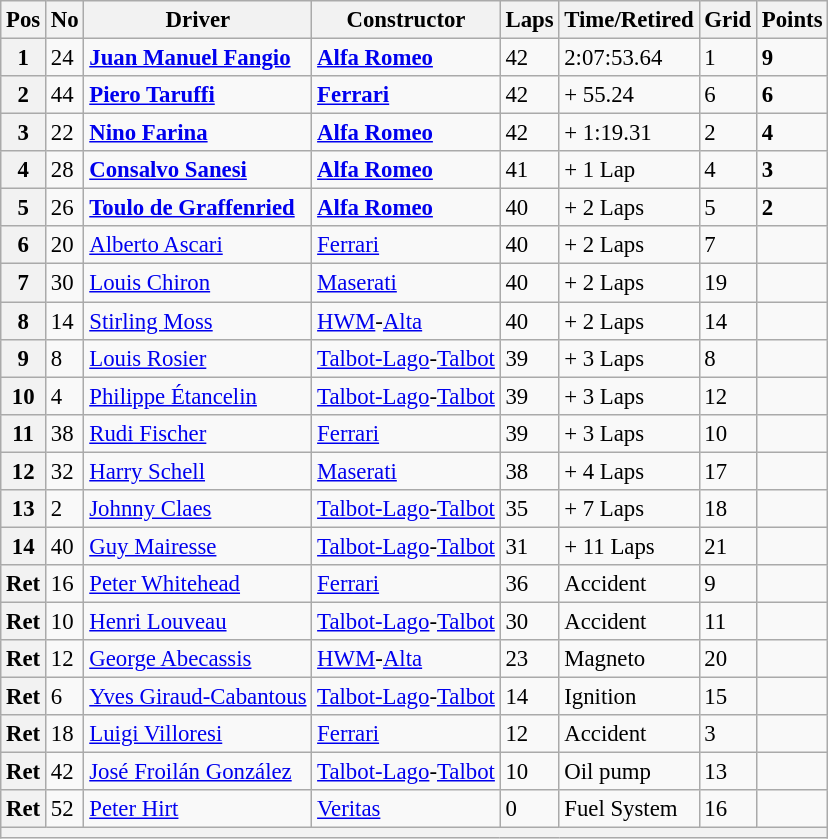<table class="wikitable" style="font-size:95%;">
<tr>
<th>Pos</th>
<th>No</th>
<th>Driver</th>
<th>Constructor</th>
<th>Laps</th>
<th>Time/Retired</th>
<th>Grid</th>
<th>Points</th>
</tr>
<tr>
<th>1</th>
<td>24</td>
<td> <strong><a href='#'>Juan Manuel Fangio</a></strong></td>
<td><strong><a href='#'>Alfa Romeo</a></strong></td>
<td>42</td>
<td>2:07:53.64</td>
<td>1</td>
<td><strong>9</strong></td>
</tr>
<tr>
<th>2</th>
<td>44</td>
<td> <strong><a href='#'>Piero Taruffi</a></strong></td>
<td><strong><a href='#'>Ferrari</a></strong></td>
<td>42</td>
<td>+ 55.24</td>
<td>6</td>
<td><strong>6</strong></td>
</tr>
<tr>
<th>3</th>
<td>22</td>
<td> <strong><a href='#'>Nino Farina</a></strong></td>
<td><strong><a href='#'>Alfa Romeo</a></strong></td>
<td>42</td>
<td>+ 1:19.31</td>
<td>2</td>
<td><strong>4</strong></td>
</tr>
<tr>
<th>4</th>
<td>28</td>
<td> <strong><a href='#'>Consalvo Sanesi</a></strong></td>
<td><strong><a href='#'>Alfa Romeo</a></strong></td>
<td>41</td>
<td>+ 1 Lap</td>
<td>4</td>
<td><strong>3</strong></td>
</tr>
<tr>
<th>5</th>
<td>26</td>
<td> <strong><a href='#'>Toulo de Graffenried</a></strong></td>
<td><strong><a href='#'>Alfa Romeo</a></strong></td>
<td>40</td>
<td>+ 2 Laps</td>
<td>5</td>
<td><strong>2</strong></td>
</tr>
<tr>
<th>6</th>
<td>20</td>
<td> <a href='#'>Alberto Ascari</a></td>
<td><a href='#'>Ferrari</a></td>
<td>40</td>
<td>+ 2 Laps</td>
<td>7</td>
<td> </td>
</tr>
<tr>
<th>7</th>
<td>30</td>
<td> <a href='#'>Louis Chiron</a></td>
<td><a href='#'>Maserati</a></td>
<td>40</td>
<td>+ 2 Laps</td>
<td>19</td>
<td> </td>
</tr>
<tr>
<th>8</th>
<td>14</td>
<td> <a href='#'>Stirling Moss</a></td>
<td><a href='#'>HWM</a>-<a href='#'>Alta</a></td>
<td>40</td>
<td>+ 2 Laps</td>
<td>14</td>
<td> </td>
</tr>
<tr>
<th>9</th>
<td>8</td>
<td> <a href='#'>Louis Rosier</a></td>
<td><a href='#'>Talbot-Lago</a>-<a href='#'>Talbot</a></td>
<td>39</td>
<td>+ 3 Laps</td>
<td>8</td>
<td> </td>
</tr>
<tr>
<th>10</th>
<td>4</td>
<td> <a href='#'>Philippe Étancelin</a></td>
<td><a href='#'>Talbot-Lago</a>-<a href='#'>Talbot</a></td>
<td>39</td>
<td>+ 3 Laps</td>
<td>12</td>
<td> </td>
</tr>
<tr>
<th>11</th>
<td>38</td>
<td> <a href='#'>Rudi Fischer</a></td>
<td><a href='#'>Ferrari</a></td>
<td>39</td>
<td>+ 3 Laps</td>
<td>10</td>
<td> </td>
</tr>
<tr>
<th>12</th>
<td>32</td>
<td> <a href='#'>Harry Schell</a></td>
<td><a href='#'>Maserati</a></td>
<td>38</td>
<td>+ 4 Laps</td>
<td>17</td>
<td> </td>
</tr>
<tr>
<th>13</th>
<td>2</td>
<td> <a href='#'>Johnny Claes</a></td>
<td><a href='#'>Talbot-Lago</a>-<a href='#'>Talbot</a></td>
<td>35</td>
<td>+ 7 Laps</td>
<td>18</td>
<td> </td>
</tr>
<tr>
<th>14</th>
<td>40</td>
<td> <a href='#'>Guy Mairesse</a></td>
<td><a href='#'>Talbot-Lago</a>-<a href='#'>Talbot</a></td>
<td>31</td>
<td>+ 11 Laps</td>
<td>21</td>
<td> </td>
</tr>
<tr>
<th>Ret</th>
<td>16</td>
<td> <a href='#'>Peter Whitehead</a></td>
<td><a href='#'>Ferrari</a></td>
<td>36</td>
<td>Accident</td>
<td>9</td>
<td> </td>
</tr>
<tr>
<th>Ret</th>
<td>10</td>
<td> <a href='#'>Henri Louveau</a></td>
<td><a href='#'>Talbot-Lago</a>-<a href='#'>Talbot</a></td>
<td>30</td>
<td>Accident</td>
<td>11</td>
<td> </td>
</tr>
<tr>
<th>Ret</th>
<td>12</td>
<td> <a href='#'>George Abecassis</a></td>
<td><a href='#'>HWM</a>-<a href='#'>Alta</a></td>
<td>23</td>
<td>Magneto</td>
<td>20</td>
<td> </td>
</tr>
<tr>
<th>Ret</th>
<td>6</td>
<td> <a href='#'>Yves Giraud-Cabantous</a></td>
<td><a href='#'>Talbot-Lago</a>-<a href='#'>Talbot</a></td>
<td>14</td>
<td>Ignition</td>
<td>15</td>
<td> </td>
</tr>
<tr>
<th>Ret</th>
<td>18</td>
<td> <a href='#'>Luigi Villoresi</a></td>
<td><a href='#'>Ferrari</a></td>
<td>12</td>
<td>Accident</td>
<td>3</td>
<td> </td>
</tr>
<tr>
<th>Ret</th>
<td>42</td>
<td> <a href='#'>José Froilán González</a></td>
<td><a href='#'>Talbot-Lago</a>-<a href='#'>Talbot</a></td>
<td>10</td>
<td>Oil pump</td>
<td>13</td>
<td> </td>
</tr>
<tr>
<th>Ret</th>
<td>52</td>
<td> <a href='#'>Peter Hirt</a></td>
<td><a href='#'>Veritas</a></td>
<td>0</td>
<td>Fuel System</td>
<td>16</td>
<td> </td>
</tr>
<tr>
<th colspan="8"></th>
</tr>
</table>
